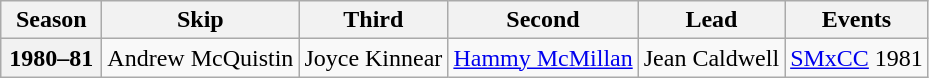<table class="wikitable">
<tr>
<th scope="col" width=60>Season</th>
<th scope="col">Skip</th>
<th scope="col">Third</th>
<th scope="col">Second</th>
<th scope="col">Lead</th>
<th scope="col">Events</th>
</tr>
<tr>
<th scope="row">1980–81</th>
<td>Andrew McQuistin</td>
<td>Joyce Kinnear</td>
<td><a href='#'>Hammy McMillan</a></td>
<td>Jean Caldwell</td>
<td><a href='#'>SMxCC</a> 1981 </td>
</tr>
</table>
